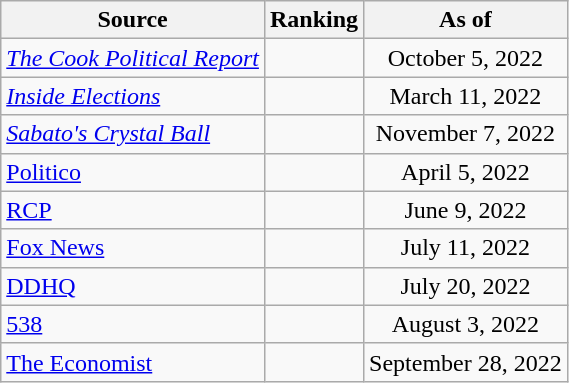<table class="wikitable" style="text-align:center">
<tr>
<th>Source</th>
<th>Ranking</th>
<th>As of</th>
</tr>
<tr>
<td align=left><em><a href='#'>The Cook Political Report</a></em></td>
<td></td>
<td>October 5, 2022</td>
</tr>
<tr>
<td align=left><em><a href='#'>Inside Elections</a></em></td>
<td></td>
<td>March 11, 2022</td>
</tr>
<tr>
<td align=left><em><a href='#'>Sabato's Crystal Ball</a></em></td>
<td></td>
<td>November 7, 2022</td>
</tr>
<tr>
<td style="text-align:left;"><a href='#'>Politico</a></td>
<td></td>
<td>April 5, 2022</td>
</tr>
<tr>
<td style="text-align:left;"><a href='#'>RCP</a></td>
<td></td>
<td>June 9, 2022</td>
</tr>
<tr>
<td align=left><a href='#'>Fox News</a></td>
<td></td>
<td>July 11, 2022</td>
</tr>
<tr>
<td align="left"><a href='#'>DDHQ</a></td>
<td></td>
<td>July 20, 2022</td>
</tr>
<tr>
<td style="text-align:left;"><a href='#'>538</a></td>
<td></td>
<td>August 3, 2022</td>
</tr>
<tr>
<td align="left"><a href='#'>The Economist</a></td>
<td></td>
<td>September 28, 2022</td>
</tr>
</table>
